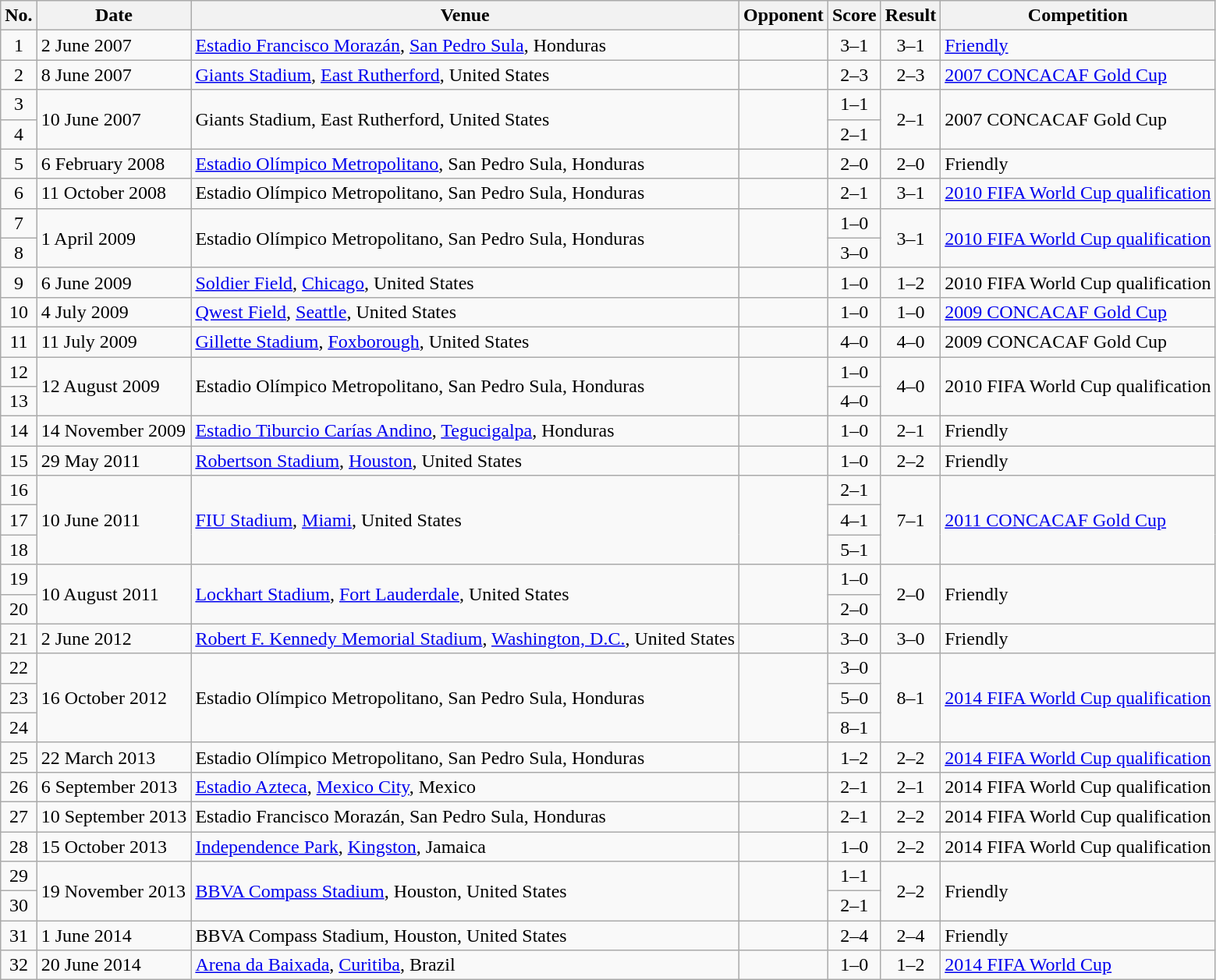<table class="wikitable sortable">
<tr>
<th scope="col">No.</th>
<th scope="col">Date</th>
<th scope="col">Venue</th>
<th scope="col">Opponent</th>
<th scope="col">Score</th>
<th scope="col">Result</th>
<th scope="col">Competition</th>
</tr>
<tr>
<td align="center">1</td>
<td>2 June 2007</td>
<td><a href='#'>Estadio Francisco Morazán</a>, <a href='#'>San Pedro Sula</a>, Honduras</td>
<td></td>
<td align="center">3–1</td>
<td align="center">3–1</td>
<td><a href='#'>Friendly</a></td>
</tr>
<tr>
<td align="center">2</td>
<td>8 June 2007</td>
<td><a href='#'>Giants Stadium</a>, <a href='#'>East Rutherford</a>, United States</td>
<td></td>
<td align="center">2–3</td>
<td align="center">2–3</td>
<td><a href='#'>2007 CONCACAF Gold Cup</a></td>
</tr>
<tr>
<td align="center">3</td>
<td rowspan="2">10 June 2007</td>
<td rowspan="2">Giants Stadium, East Rutherford, United States</td>
<td rowspan="2"></td>
<td align="center">1–1</td>
<td rowspan="2" style="text-align:center">2–1</td>
<td rowspan="2">2007 CONCACAF Gold Cup</td>
</tr>
<tr>
<td align="center">4</td>
<td align="center">2–1</td>
</tr>
<tr>
<td align="center">5</td>
<td>6 February 2008</td>
<td><a href='#'>Estadio Olímpico Metropolitano</a>, San Pedro Sula, Honduras</td>
<td></td>
<td align="center">2–0</td>
<td align="center">2–0</td>
<td>Friendly</td>
</tr>
<tr>
<td align="center">6</td>
<td>11 October 2008</td>
<td>Estadio Olímpico Metropolitano, San Pedro Sula, Honduras</td>
<td></td>
<td align="center">2–1</td>
<td align="center">3–1</td>
<td><a href='#'>2010 FIFA World Cup qualification</a></td>
</tr>
<tr>
<td align="center">7</td>
<td rowspan="2">1 April 2009</td>
<td rowspan="2">Estadio Olímpico Metropolitano, San Pedro Sula, Honduras</td>
<td rowspan="2"></td>
<td align="center">1–0</td>
<td rowspan="2" style="text-align:center">3–1</td>
<td rowspan="2"><a href='#'>2010 FIFA World Cup qualification</a></td>
</tr>
<tr>
<td align="center">8</td>
<td align="center">3–0</td>
</tr>
<tr>
<td align="center">9</td>
<td>6 June 2009</td>
<td><a href='#'>Soldier Field</a>, <a href='#'>Chicago</a>, United States</td>
<td></td>
<td align="center">1–0</td>
<td align="center">1–2</td>
<td>2010 FIFA World Cup qualification</td>
</tr>
<tr>
<td align="center">10</td>
<td>4 July 2009</td>
<td><a href='#'>Qwest Field</a>, <a href='#'>Seattle</a>, United States</td>
<td></td>
<td align="center">1–0</td>
<td align="center">1–0</td>
<td><a href='#'>2009 CONCACAF Gold Cup</a></td>
</tr>
<tr>
<td align="center">11</td>
<td>11 July 2009</td>
<td><a href='#'>Gillette Stadium</a>, <a href='#'>Foxborough</a>, United States</td>
<td></td>
<td align="center">4–0</td>
<td align="center">4–0</td>
<td>2009 CONCACAF Gold Cup</td>
</tr>
<tr>
<td align="center">12</td>
<td rowspan="2">12 August 2009</td>
<td rowspan="2">Estadio Olímpico Metropolitano, San Pedro Sula, Honduras</td>
<td rowspan="2"></td>
<td align="center">1–0</td>
<td rowspan="2" style="text-align:center">4–0</td>
<td rowspan="2">2010 FIFA World Cup qualification</td>
</tr>
<tr>
<td align="center">13</td>
<td align="center">4–0</td>
</tr>
<tr>
<td align="center">14</td>
<td>14 November 2009</td>
<td><a href='#'>Estadio Tiburcio Carías Andino</a>, <a href='#'>Tegucigalpa</a>, Honduras</td>
<td></td>
<td align="center">1–0</td>
<td align="center">2–1</td>
<td>Friendly</td>
</tr>
<tr>
<td align="center">15</td>
<td>29 May 2011</td>
<td><a href='#'>Robertson Stadium</a>, <a href='#'>Houston</a>, United States</td>
<td></td>
<td align="center">1–0</td>
<td align="center">2–2</td>
<td>Friendly</td>
</tr>
<tr>
<td align="center">16</td>
<td rowspan="3">10 June 2011</td>
<td rowspan="3"><a href='#'>FIU Stadium</a>, <a href='#'>Miami</a>, United States</td>
<td rowspan="3"></td>
<td align="center">2–1</td>
<td rowspan="3" style="text-align:center">7–1</td>
<td rowspan="3"><a href='#'>2011 CONCACAF Gold Cup</a></td>
</tr>
<tr>
<td align="center">17</td>
<td align="center">4–1</td>
</tr>
<tr>
<td align="center">18</td>
<td align="center">5–1</td>
</tr>
<tr>
<td align="center">19</td>
<td rowspan="2">10 August 2011</td>
<td rowspan="2"><a href='#'>Lockhart Stadium</a>, <a href='#'>Fort Lauderdale</a>, United States</td>
<td rowspan="2"></td>
<td align="center">1–0</td>
<td rowspan="2" style="text-align:center">2–0</td>
<td rowspan="2">Friendly</td>
</tr>
<tr>
<td align="center">20</td>
<td align="center">2–0</td>
</tr>
<tr>
<td align="center">21</td>
<td>2 June 2012</td>
<td><a href='#'>Robert F. Kennedy Memorial Stadium</a>, <a href='#'>Washington, D.C.</a>, United States</td>
<td></td>
<td align="center">3–0</td>
<td align="center">3–0</td>
<td>Friendly</td>
</tr>
<tr>
<td align="center">22</td>
<td rowspan="3">16 October 2012</td>
<td rowspan="3">Estadio Olímpico Metropolitano, San Pedro Sula, Honduras</td>
<td rowspan="3"></td>
<td align="center">3–0</td>
<td rowspan="3" style="text-align:center">8–1</td>
<td rowspan="3"><a href='#'>2014 FIFA World Cup qualification</a></td>
</tr>
<tr>
<td align="center">23</td>
<td align="center">5–0</td>
</tr>
<tr>
<td align="center">24</td>
<td align="center">8–1</td>
</tr>
<tr>
<td align="center">25</td>
<td>22 March 2013</td>
<td>Estadio Olímpico Metropolitano, San Pedro Sula, Honduras</td>
<td></td>
<td align="center">1–2</td>
<td align="center">2–2</td>
<td><a href='#'>2014 FIFA World Cup qualification</a></td>
</tr>
<tr>
<td align="center">26</td>
<td>6 September 2013</td>
<td><a href='#'>Estadio Azteca</a>, <a href='#'>Mexico City</a>, Mexico</td>
<td></td>
<td align="center">2–1</td>
<td align="center">2–1</td>
<td>2014 FIFA World Cup qualification</td>
</tr>
<tr>
<td align="center">27</td>
<td>10 September 2013</td>
<td>Estadio Francisco Morazán, San Pedro Sula, Honduras</td>
<td></td>
<td align="center">2–1</td>
<td align="center">2–2</td>
<td>2014 FIFA World Cup qualification</td>
</tr>
<tr>
<td align="center">28</td>
<td>15 October 2013</td>
<td><a href='#'>Independence Park</a>, <a href='#'>Kingston</a>, Jamaica</td>
<td></td>
<td align="center">1–0</td>
<td align="center">2–2</td>
<td>2014 FIFA World Cup qualification</td>
</tr>
<tr>
<td align="center">29</td>
<td rowspan="2">19 November 2013</td>
<td rowspan="2"><a href='#'>BBVA Compass Stadium</a>, Houston, United States</td>
<td rowspan="2"></td>
<td align="center">1–1</td>
<td rowspan="2" style="text-align:center">2–2</td>
<td rowspan="2">Friendly</td>
</tr>
<tr>
<td align="center">30</td>
<td align="center">2–1</td>
</tr>
<tr>
<td align="center">31</td>
<td>1 June 2014</td>
<td>BBVA Compass Stadium, Houston, United States</td>
<td></td>
<td align="center">2–4</td>
<td align="center">2–4</td>
<td>Friendly</td>
</tr>
<tr>
<td align="center">32</td>
<td>20 June 2014</td>
<td><a href='#'>Arena da Baixada</a>, <a href='#'>Curitiba</a>, Brazil</td>
<td></td>
<td align="center">1–0</td>
<td align="center">1–2</td>
<td><a href='#'>2014 FIFA World Cup</a></td>
</tr>
</table>
